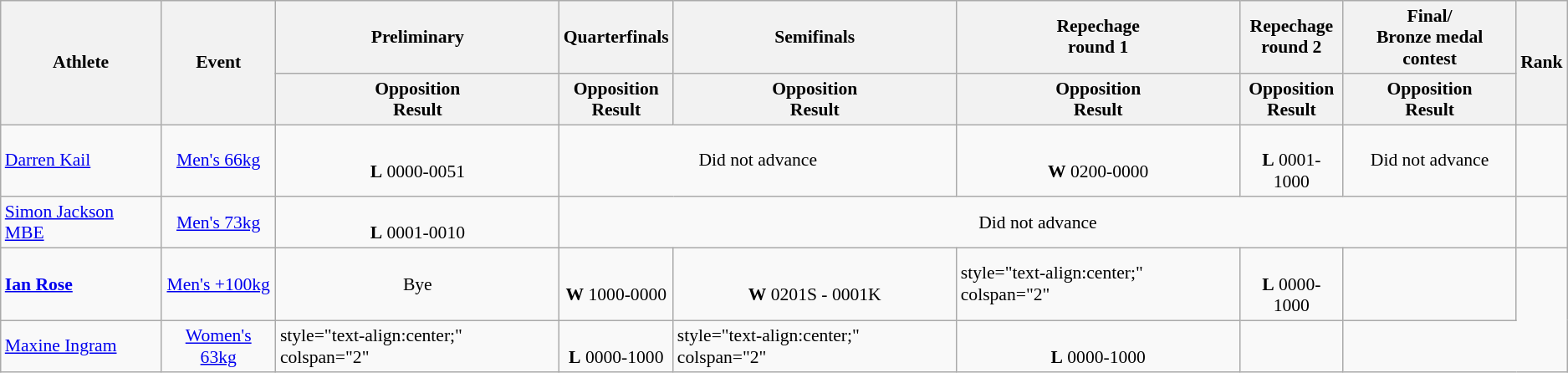<table class=wikitable style="font-size:90%">
<tr>
<th rowspan="2">Athlete</th>
<th rowspan="2">Event</th>
<th>Preliminary</th>
<th>Quarterfinals</th>
<th>Semifinals</th>
<th>Repechage <br>round 1</th>
<th>Repechage <br>round 2</th>
<th>Final/<br>Bronze medal contest</th>
<th rowspan="2">Rank</th>
</tr>
<tr>
<th>Opposition<br>Result</th>
<th>Opposition<br>Result</th>
<th>Opposition<br>Result</th>
<th>Opposition<br>Result</th>
<th>Opposition<br>Result</th>
<th>Opposition<br>Result</th>
</tr>
<tr>
<td><a href='#'>Darren Kail</a></td>
<td style="text-align:center;"><a href='#'>Men's 66kg</a></td>
<td style="text-align:center;"><br> <strong>L</strong> 0000-0051</td>
<td style="text-align:center;" colspan="2">Did not advance</td>
<td style="text-align:center;"><br> <strong>W</strong> 0200-0000</td>
<td style="text-align:center;"><br> <strong>L</strong> 0001-1000</td>
<td style="text-align:center;">Did not advance</td>
<td align="center"></td>
</tr>
<tr>
<td><a href='#'>Simon Jackson MBE</a></td>
<td style="text-align:center;"><a href='#'>Men's 73kg</a></td>
<td style="text-align:center;"><br> <strong>L</strong> 0001-0010</td>
<td style="text-align:center;" colspan="5">Did not advance</td>
<td align="center"></td>
</tr>
<tr>
<td><strong><a href='#'>Ian Rose</a></strong></td>
<td style="text-align:center;"><a href='#'>Men's +100kg</a></td>
<td style="text-align:center;">Bye</td>
<td style="text-align:center;"><br> <strong>W</strong> 1000-0000</td>
<td style="text-align:center;"><br> <strong>W</strong> 0201S - 0001K</td>
<td>style="text-align:center;" colspan="2" </td>
<td style="text-align:center;"><br> <strong>L</strong> 0000-1000</td>
<td align="center"></td>
</tr>
<tr>
<td><a href='#'>Maxine Ingram</a></td>
<td style="text-align:center;"><a href='#'>Women's 63kg</a></td>
<td>style="text-align:center;" colspan="2" </td>
<td style="text-align:center;"><br> <strong>L</strong> 0000-1000</td>
<td>style="text-align:center;" colspan="2" </td>
<td style="text-align:center;"><br> <strong>L</strong> 0000-1000</td>
<td align="center"></td>
</tr>
</table>
